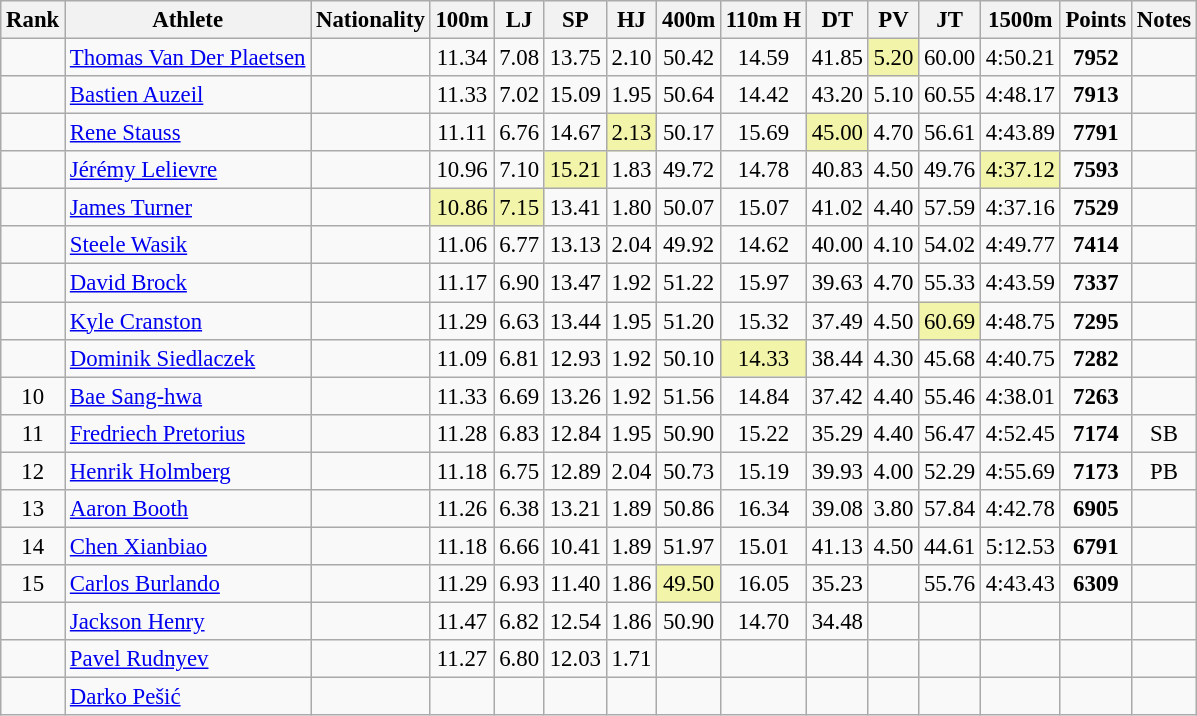<table class="wikitable sortable" style=" text-align:center; font-size:95%;">
<tr>
<th>Rank</th>
<th>Athlete</th>
<th>Nationality</th>
<th>100m</th>
<th>LJ</th>
<th>SP</th>
<th>HJ</th>
<th>400m</th>
<th>110m H</th>
<th>DT</th>
<th>PV</th>
<th>JT</th>
<th>1500m</th>
<th>Points</th>
<th>Notes</th>
</tr>
<tr>
<td></td>
<td align=left><a href='#'>Thomas Van Der Plaetsen</a></td>
<td align=left></td>
<td>11.34</td>
<td>7.08</td>
<td>13.75</td>
<td>2.10</td>
<td>50.42</td>
<td>14.59</td>
<td>41.85</td>
<td bgcolor=#F2F5A9>5.20</td>
<td>60.00</td>
<td>4:50.21</td>
<td><strong>7952</strong></td>
<td></td>
</tr>
<tr>
<td></td>
<td align=left><a href='#'>Bastien Auzeil</a></td>
<td align=left></td>
<td>11.33</td>
<td>7.02</td>
<td>15.09</td>
<td>1.95</td>
<td>50.64</td>
<td>14.42</td>
<td>43.20</td>
<td>5.10</td>
<td>60.55</td>
<td>4:48.17</td>
<td><strong>7913</strong></td>
<td></td>
</tr>
<tr>
<td></td>
<td align=left><a href='#'>Rene Stauss</a></td>
<td align=left></td>
<td>11.11</td>
<td>6.76</td>
<td>14.67</td>
<td bgcolor=#F2F5A9>2.13</td>
<td>50.17</td>
<td>15.69</td>
<td bgcolor=#F2F5A9>45.00</td>
<td>4.70</td>
<td>56.61</td>
<td>4:43.89</td>
<td><strong>7791</strong></td>
<td></td>
</tr>
<tr>
<td></td>
<td align=left><a href='#'>Jérémy Lelievre</a></td>
<td align=left></td>
<td>10.96</td>
<td>7.10</td>
<td bgcolor=#F2F5A9>15.21</td>
<td>1.83</td>
<td>49.72</td>
<td>14.78</td>
<td>40.83</td>
<td>4.50</td>
<td>49.76</td>
<td bgcolor=#F2F5A9>4:37.12</td>
<td><strong>7593</strong></td>
<td></td>
</tr>
<tr>
<td></td>
<td align=left><a href='#'>James Turner</a></td>
<td align=left></td>
<td bgcolor=#F2F5A9>10.86</td>
<td bgcolor=#F2F5A9>7.15</td>
<td>13.41</td>
<td>1.80</td>
<td>50.07</td>
<td>15.07</td>
<td>41.02</td>
<td>4.40</td>
<td>57.59</td>
<td>4:37.16</td>
<td><strong>7529</strong></td>
<td></td>
</tr>
<tr>
<td></td>
<td align=left><a href='#'>Steele Wasik</a></td>
<td align=left></td>
<td>11.06</td>
<td>6.77</td>
<td>13.13</td>
<td>2.04</td>
<td>49.92</td>
<td>14.62</td>
<td>40.00</td>
<td>4.10</td>
<td>54.02</td>
<td>4:49.77</td>
<td><strong>7414</strong></td>
<td></td>
</tr>
<tr>
<td></td>
<td align=left><a href='#'>David Brock</a></td>
<td align=left></td>
<td>11.17</td>
<td>6.90</td>
<td>13.47</td>
<td>1.92</td>
<td>51.22</td>
<td>15.97</td>
<td>39.63</td>
<td>4.70</td>
<td>55.33</td>
<td>4:43.59</td>
<td><strong>7337</strong></td>
<td></td>
</tr>
<tr>
<td></td>
<td align=left><a href='#'>Kyle Cranston</a></td>
<td align=left></td>
<td>11.29</td>
<td>6.63</td>
<td>13.44</td>
<td>1.95</td>
<td>51.20</td>
<td>15.32</td>
<td>37.49</td>
<td>4.50</td>
<td bgcolor=#F2F5A9>60.69</td>
<td>4:48.75</td>
<td><strong>7295</strong></td>
<td></td>
</tr>
<tr>
<td></td>
<td align=left><a href='#'>Dominik Siedlaczek</a></td>
<td align=left></td>
<td>11.09</td>
<td>6.81</td>
<td>12.93</td>
<td>1.92</td>
<td>50.10</td>
<td bgcolor=#F2F5A9>14.33</td>
<td>38.44</td>
<td>4.30</td>
<td>45.68</td>
<td>4:40.75</td>
<td><strong>7282</strong></td>
<td></td>
</tr>
<tr>
<td>10</td>
<td align=left><a href='#'>Bae Sang-hwa</a></td>
<td align=left></td>
<td>11.33</td>
<td>6.69</td>
<td>13.26</td>
<td>1.92</td>
<td>51.56</td>
<td>14.84</td>
<td>37.42</td>
<td>4.40</td>
<td>55.46</td>
<td>4:38.01</td>
<td><strong>7263</strong></td>
<td></td>
</tr>
<tr>
<td>11</td>
<td align=left><a href='#'>Fredriech Pretorius</a></td>
<td align=left></td>
<td>11.28</td>
<td>6.83</td>
<td>12.84</td>
<td>1.95</td>
<td>50.90</td>
<td>15.22</td>
<td>35.29</td>
<td>4.40</td>
<td>56.47</td>
<td>4:52.45</td>
<td><strong>7174</strong></td>
<td>SB</td>
</tr>
<tr>
<td>12</td>
<td align=left><a href='#'>Henrik Holmberg</a></td>
<td align=left></td>
<td>11.18</td>
<td>6.75</td>
<td>12.89</td>
<td>2.04</td>
<td>50.73</td>
<td>15.19</td>
<td>39.93</td>
<td>4.00</td>
<td>52.29</td>
<td>4:55.69</td>
<td><strong>7173</strong></td>
<td>PB</td>
</tr>
<tr>
<td>13</td>
<td align=left><a href='#'>Aaron Booth</a></td>
<td align=left></td>
<td>11.26</td>
<td>6.38</td>
<td>13.21</td>
<td>1.89</td>
<td>50.86</td>
<td>16.34</td>
<td>39.08</td>
<td>3.80</td>
<td>57.84</td>
<td>4:42.78</td>
<td><strong>6905</strong></td>
<td></td>
</tr>
<tr>
<td>14</td>
<td align=left><a href='#'>Chen Xianbiao</a></td>
<td align=left></td>
<td>11.18</td>
<td>6.66</td>
<td>10.41</td>
<td>1.89</td>
<td>51.97</td>
<td>15.01</td>
<td>41.13</td>
<td>4.50</td>
<td>44.61</td>
<td>5:12.53</td>
<td><strong>6791</strong></td>
<td></td>
</tr>
<tr>
<td>15</td>
<td align=left><a href='#'>Carlos Burlando</a></td>
<td align=left></td>
<td>11.29</td>
<td>6.93</td>
<td>11.40</td>
<td>1.86</td>
<td bgcolor=#F2F5A9>49.50</td>
<td>16.05</td>
<td>35.23</td>
<td></td>
<td>55.76</td>
<td>4:43.43</td>
<td><strong>6309</strong></td>
<td></td>
</tr>
<tr>
<td></td>
<td align=left><a href='#'>Jackson Henry</a></td>
<td align=left></td>
<td>11.47</td>
<td>6.82</td>
<td>12.54</td>
<td>1.86</td>
<td>50.90</td>
<td>14.70</td>
<td>34.48</td>
<td></td>
<td></td>
<td></td>
<td><strong></strong></td>
<td></td>
</tr>
<tr>
<td></td>
<td align=left><a href='#'>Pavel Rudnyev</a></td>
<td align=left></td>
<td>11.27</td>
<td>6.80</td>
<td>12.03</td>
<td>1.71</td>
<td></td>
<td></td>
<td></td>
<td></td>
<td></td>
<td></td>
<td><strong></strong></td>
<td></td>
</tr>
<tr>
<td></td>
<td align=left><a href='#'>Darko Pešić</a></td>
<td align=left></td>
<td></td>
<td></td>
<td></td>
<td></td>
<td></td>
<td></td>
<td></td>
<td></td>
<td></td>
<td></td>
<td><strong></strong></td>
<td></td>
</tr>
</table>
